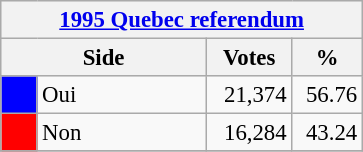<table class="wikitable" style="font-size: 95%; clear:both">
<tr style="background-color:#E9E9E9">
<th colspan=4><a href='#'>1995 Quebec referendum</a></th>
</tr>
<tr style="background-color:#E9E9E9">
<th colspan=2 style="width: 130px">Side</th>
<th style="width: 50px">Votes</th>
<th style="width: 40px">%</th>
</tr>
<tr>
<td bgcolor="blue"></td>
<td>Oui</td>
<td align="right">21,374</td>
<td align="right">56.76</td>
</tr>
<tr>
<td bgcolor="red"></td>
<td>Non</td>
<td align="right">16,284</td>
<td align="right">43.24</td>
</tr>
<tr>
</tr>
</table>
